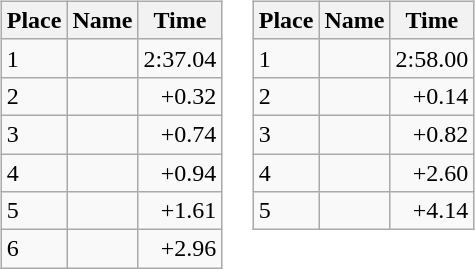<table border="0">
<tr>
<td valign="top"><br><table class="wikitable">
<tr>
<th>Place</th>
<th>Name</th>
<th>Time</th>
</tr>
<tr>
<td>1</td>
<td></td>
<td align="right">2:37.04</td>
</tr>
<tr>
<td>2</td>
<td></td>
<td align="right">+0.32</td>
</tr>
<tr>
<td>3</td>
<td></td>
<td align="right">+0.74</td>
</tr>
<tr>
<td>4</td>
<td></td>
<td align="right">+0.94</td>
</tr>
<tr>
<td>5</td>
<td></td>
<td align="right">+1.61</td>
</tr>
<tr>
<td>6</td>
<td></td>
<td align="right">+2.96</td>
</tr>
</table>
</td>
<td valign="top"><br><table class="wikitable">
<tr>
<th>Place</th>
<th>Name</th>
<th>Time</th>
</tr>
<tr>
<td>1</td>
<td></td>
<td align="right">2:58.00</td>
</tr>
<tr>
<td>2</td>
<td></td>
<td align="right">+0.14</td>
</tr>
<tr>
<td>3</td>
<td></td>
<td align="right">+0.82</td>
</tr>
<tr>
<td>4</td>
<td></td>
<td align="right">+2.60</td>
</tr>
<tr>
<td>5</td>
<td></td>
<td align="right">+4.14</td>
</tr>
</table>
</td>
</tr>
</table>
